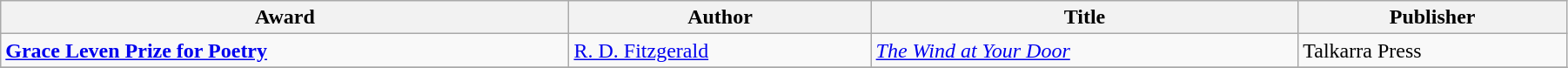<table class="wikitable" width=95%>
<tr>
<th>Award</th>
<th>Author</th>
<th>Title</th>
<th>Publisher</th>
</tr>
<tr>
<td><strong><a href='#'>Grace Leven Prize for Poetry</a></strong></td>
<td><a href='#'>R. D. Fitzgerald</a></td>
<td><em><a href='#'>The Wind at Your Door</a></em></td>
<td>Talkarra Press</td>
</tr>
<tr>
</tr>
</table>
